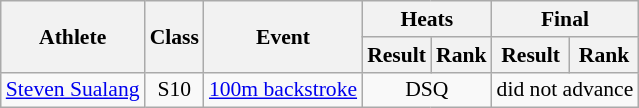<table class=wikitable style="font-size:90%">
<tr>
<th rowspan="2">Athlete</th>
<th rowspan="2">Class</th>
<th rowspan="2">Event</th>
<th colspan="2">Heats</th>
<th colspan="2">Final</th>
</tr>
<tr>
<th>Result</th>
<th>Rank</th>
<th>Result</th>
<th>Rank</th>
</tr>
<tr>
<td><a href='#'>Steven Sualang</a></td>
<td style="text-align:center;">S10</td>
<td><a href='#'>100m backstroke</a></td>
<td style="text-align:center;" colspan="2">DSQ</td>
<td style="text-align:center;" colspan="2">did not advance</td>
</tr>
</table>
